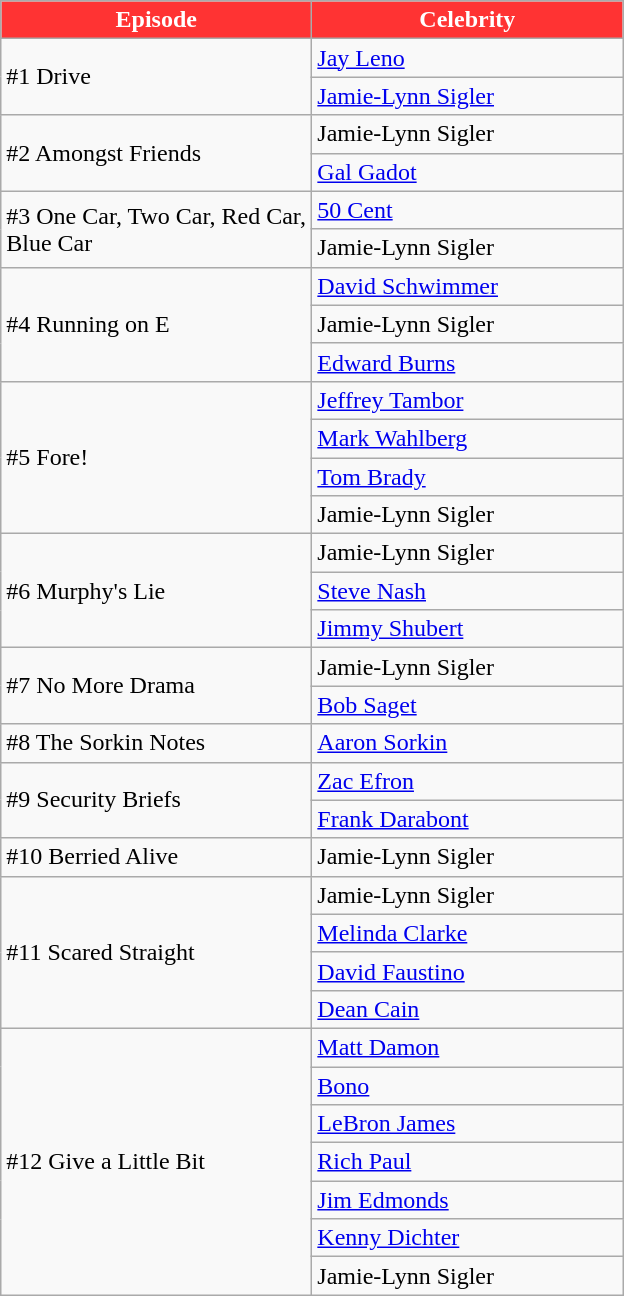<table class="wikitable">
<tr style="color:white">
<th style="background:#f33; width:200px;">Episode</th>
<th style="background:#f33; width:200px;">Celebrity</th>
</tr>
<tr>
<td rowspan="2">#1 Drive</td>
<td><a href='#'>Jay Leno</a></td>
</tr>
<tr>
<td><a href='#'>Jamie-Lynn Sigler</a></td>
</tr>
<tr>
<td rowspan="2">#2 Amongst Friends</td>
<td>Jamie-Lynn Sigler</td>
</tr>
<tr>
<td><a href='#'>Gal Gadot</a></td>
</tr>
<tr>
<td rowspan="2">#3 One Car, Two Car, Red Car, Blue Car</td>
<td><a href='#'>50 Cent</a></td>
</tr>
<tr>
<td>Jamie-Lynn Sigler</td>
</tr>
<tr>
<td rowspan="3">#4 Running on E</td>
<td><a href='#'>David Schwimmer</a></td>
</tr>
<tr>
<td>Jamie-Lynn Sigler</td>
</tr>
<tr>
<td><a href='#'>Edward Burns</a></td>
</tr>
<tr>
<td rowspan="4">#5 Fore!</td>
<td><a href='#'>Jeffrey Tambor</a></td>
</tr>
<tr>
<td><a href='#'>Mark Wahlberg</a></td>
</tr>
<tr>
<td><a href='#'>Tom Brady</a></td>
</tr>
<tr>
<td>Jamie-Lynn Sigler</td>
</tr>
<tr>
<td rowspan="3">#6 Murphy's Lie</td>
<td>Jamie-Lynn Sigler</td>
</tr>
<tr>
<td><a href='#'>Steve Nash</a></td>
</tr>
<tr>
<td><a href='#'>Jimmy Shubert</a></td>
</tr>
<tr>
<td rowspan="2">#7 No More Drama</td>
<td>Jamie-Lynn Sigler</td>
</tr>
<tr>
<td><a href='#'>Bob Saget</a></td>
</tr>
<tr>
<td>#8 The Sorkin Notes</td>
<td><a href='#'>Aaron Sorkin</a></td>
</tr>
<tr>
<td rowspan="2">#9 Security Briefs</td>
<td><a href='#'>Zac Efron</a></td>
</tr>
<tr>
<td><a href='#'>Frank Darabont</a></td>
</tr>
<tr>
<td>#10 Berried Alive</td>
<td>Jamie-Lynn Sigler</td>
</tr>
<tr>
<td rowspan="4">#11 Scared Straight</td>
<td>Jamie-Lynn Sigler</td>
</tr>
<tr>
<td><a href='#'>Melinda Clarke</a></td>
</tr>
<tr>
<td><a href='#'>David Faustino</a></td>
</tr>
<tr>
<td><a href='#'>Dean Cain</a></td>
</tr>
<tr>
<td rowspan="7">#12 Give a Little Bit</td>
<td><a href='#'>Matt Damon</a></td>
</tr>
<tr>
<td><a href='#'>Bono</a></td>
</tr>
<tr>
<td><a href='#'>LeBron James</a></td>
</tr>
<tr>
<td><a href='#'>Rich Paul</a></td>
</tr>
<tr>
<td><a href='#'>Jim Edmonds</a></td>
</tr>
<tr>
<td><a href='#'>Kenny Dichter</a></td>
</tr>
<tr>
<td>Jamie-Lynn Sigler</td>
</tr>
</table>
